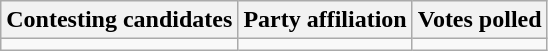<table class="wikitable sortable">
<tr>
<th>Contesting candidates</th>
<th>Party affiliation</th>
<th>Votes polled</th>
</tr>
<tr>
<td></td>
<td></td>
<td></td>
</tr>
</table>
